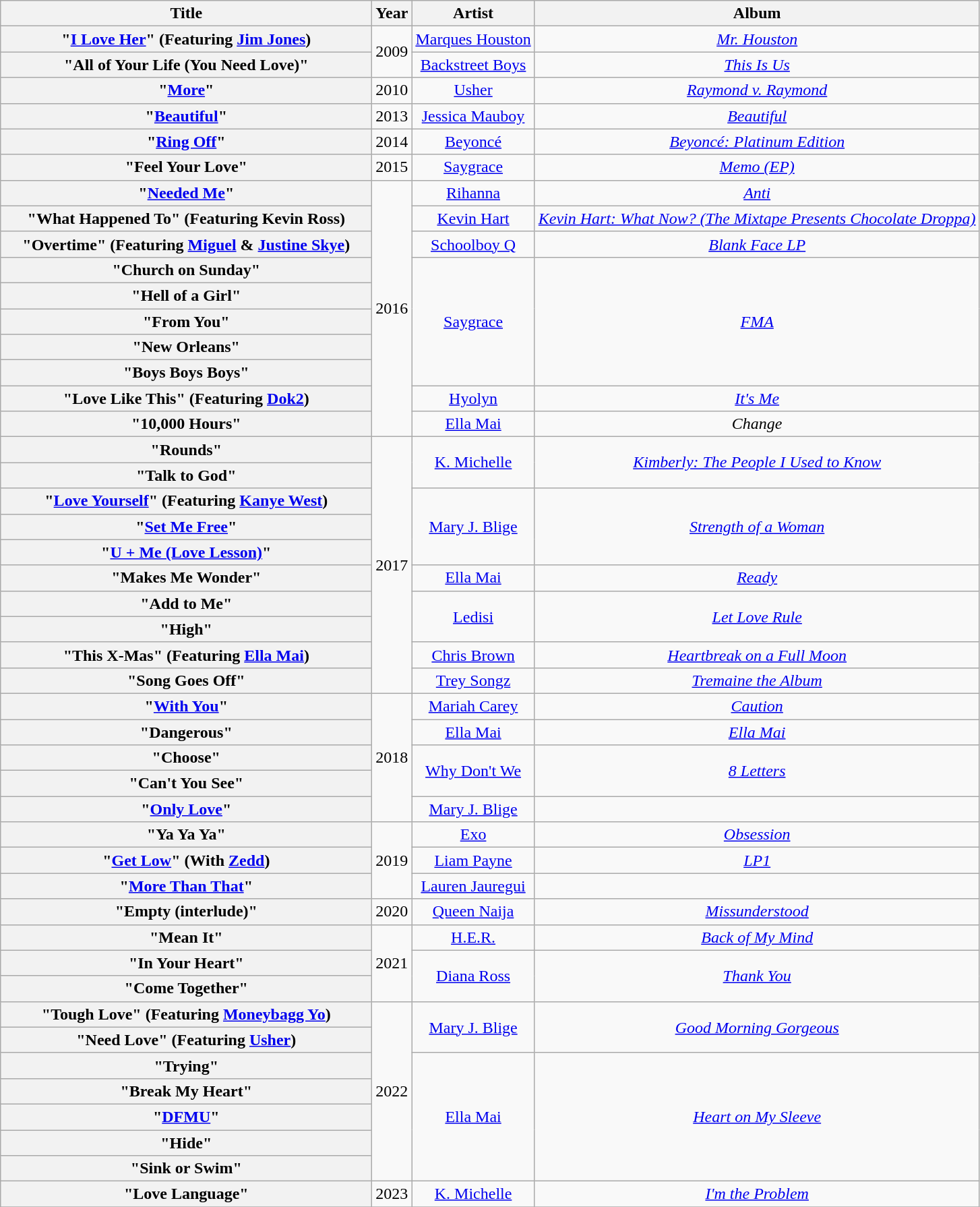<table class="wikitable plainrowheaders" style="text-align:center;">
<tr>
<th scope="col" style="width:22.5em;">Title</th>
<th scope="col">Year</th>
<th scope="col">Artist</th>
<th scope="col">Album</th>
</tr>
<tr>
<th scope="row">"<a href='#'>I Love Her</a>" (Featuring <a href='#'>Jim Jones</a>)</th>
<td rowspan="2">2009</td>
<td><a href='#'>Marques Houston</a></td>
<td><em><a href='#'>Mr. Houston</a></em></td>
</tr>
<tr>
<th scope="row">"All of Your Life (You Need Love)"</th>
<td><a href='#'>Backstreet Boys</a></td>
<td><em><a href='#'>This Is Us</a></em></td>
</tr>
<tr>
<th scope="row">"<a href='#'>More</a>"</th>
<td>2010</td>
<td><a href='#'>Usher</a></td>
<td><em><a href='#'>Raymond v. Raymond</a></em></td>
</tr>
<tr>
<th scope="row">"<a href='#'>Beautiful</a>"</th>
<td>2013</td>
<td><a href='#'>Jessica Mauboy</a></td>
<td><em><a href='#'>Beautiful</a></em></td>
</tr>
<tr>
<th scope="row">"<a href='#'>Ring Off</a>"</th>
<td>2014</td>
<td><a href='#'>Beyoncé</a></td>
<td><em><a href='#'>Beyoncé: Platinum Edition</a></em></td>
</tr>
<tr>
<th scope="row">"Feel Your Love"</th>
<td>2015</td>
<td><a href='#'>Saygrace</a></td>
<td><em><a href='#'>Memo (EP)</a></em></td>
</tr>
<tr>
<th scope="row">"<a href='#'>Needed Me</a>"</th>
<td rowspan="10">2016</td>
<td><a href='#'>Rihanna</a></td>
<td><em><a href='#'>Anti</a></em></td>
</tr>
<tr>
<th scope="row">"What Happened To" (Featuring Kevin Ross)</th>
<td><a href='#'>Kevin Hart</a></td>
<td><em><a href='#'>Kevin Hart: What Now? (The Mixtape Presents Chocolate Droppa)</a></em></td>
</tr>
<tr>
<th scope="row">"Overtime" (Featuring <a href='#'>Miguel</a> & <a href='#'>Justine Skye</a>)</th>
<td><a href='#'>Schoolboy Q</a></td>
<td><em><a href='#'>Blank Face LP</a></em></td>
</tr>
<tr>
<th scope="row">"Church on Sunday"</th>
<td rowspan="5"><a href='#'>Saygrace</a></td>
<td rowspan="5"><em><a href='#'>FMA</a></em></td>
</tr>
<tr>
<th scope="row">"Hell of a Girl"</th>
</tr>
<tr>
<th scope="row">"From You"</th>
</tr>
<tr>
<th scope="row">"New Orleans"</th>
</tr>
<tr>
<th scope="row">"Boys Boys Boys"</th>
</tr>
<tr>
<th scope="row">"Love Like This" (Featuring <a href='#'>Dok2</a>)</th>
<td><a href='#'>Hyolyn</a></td>
<td><em><a href='#'>It's Me</a></em></td>
</tr>
<tr>
<th scope="row">"10,000 Hours"</th>
<td><a href='#'>Ella Mai</a></td>
<td><em>Change</em></td>
</tr>
<tr>
<th scope="row">"Rounds"</th>
<td rowspan="10">2017</td>
<td rowspan="2"><a href='#'>K. Michelle</a></td>
<td rowspan="2"><em><a href='#'>Kimberly: The People I Used to Know</a></em></td>
</tr>
<tr>
<th scope="row">"Talk to God"</th>
</tr>
<tr>
<th scope="row">"<a href='#'>Love Yourself</a>" (Featuring <a href='#'>Kanye West</a>)</th>
<td rowspan="3"><a href='#'>Mary J. Blige</a></td>
<td rowspan="3"><em><a href='#'>Strength of a Woman</a></em></td>
</tr>
<tr>
<th scope="row">"<a href='#'>Set Me Free</a>"</th>
</tr>
<tr>
<th scope="row">"<a href='#'>U + Me (Love Lesson)</a>"</th>
</tr>
<tr>
<th scope="row">"Makes Me Wonder"</th>
<td><a href='#'>Ella Mai</a></td>
<td><em><a href='#'>Ready</a></em></td>
</tr>
<tr>
<th scope="row">"Add to Me"</th>
<td rowspan="2"><a href='#'>Ledisi</a></td>
<td rowspan="2"><em><a href='#'>Let Love Rule</a></em></td>
</tr>
<tr>
<th scope="row">"High"</th>
</tr>
<tr>
<th scope="row">"This X-Mas" (Featuring <a href='#'>Ella Mai</a>)</th>
<td><a href='#'>Chris Brown</a></td>
<td><em><a href='#'>Heartbreak on a Full Moon</a></em></td>
</tr>
<tr>
<th scope="row">"Song Goes Off"</th>
<td><a href='#'>Trey Songz</a></td>
<td><em><a href='#'>Tremaine the Album</a></em></td>
</tr>
<tr>
<th scope="row">"<a href='#'>With You</a>"</th>
<td rowspan="5">2018</td>
<td><a href='#'>Mariah Carey</a></td>
<td><em><a href='#'>Caution</a></em></td>
</tr>
<tr>
<th scope="row">"Dangerous"</th>
<td><a href='#'>Ella Mai</a></td>
<td><em><a href='#'>Ella Mai</a></em></td>
</tr>
<tr>
<th scope="row">"Choose"</th>
<td rowspan="2"><a href='#'>Why Don't We</a></td>
<td rowspan="2"><em><a href='#'>8 Letters</a></em></td>
</tr>
<tr>
<th scope="row">"Can't You See"</th>
</tr>
<tr>
<th scope="row">"<a href='#'>Only Love</a>"</th>
<td><a href='#'>Mary J. Blige</a></td>
<td></td>
</tr>
<tr>
<th scope="row">"Ya Ya Ya"</th>
<td rowspan="3">2019</td>
<td><a href='#'>Exo</a></td>
<td><em><a href='#'>Obsession</a></em></td>
</tr>
<tr>
<th scope="row">"<a href='#'>Get Low</a>" (With <a href='#'>Zedd</a>)</th>
<td><a href='#'>Liam Payne</a></td>
<td><em><a href='#'>LP1</a></em></td>
</tr>
<tr>
<th scope="row">"<a href='#'>More Than That</a>"</th>
<td><a href='#'>Lauren Jauregui</a></td>
<td></td>
</tr>
<tr>
<th scope="row">"Empty (interlude)"</th>
<td>2020</td>
<td><a href='#'>Queen Naija</a></td>
<td><em><a href='#'>Missunderstood</a></em></td>
</tr>
<tr>
<th scope="row">"Mean It"</th>
<td rowspan="3">2021</td>
<td><a href='#'>H.E.R.</a></td>
<td><em><a href='#'>Back of My Mind</a></em></td>
</tr>
<tr>
<th scope="row">"In Your Heart"</th>
<td rowspan="2"><a href='#'>Diana Ross</a></td>
<td rowspan="2"><em><a href='#'>Thank You</a></em></td>
</tr>
<tr>
<th scope="row">"Come Together"</th>
</tr>
<tr>
<th scope="row">"Tough Love" (Featuring <a href='#'>Moneybagg Yo</a>)</th>
<td rowspan="7">2022</td>
<td rowspan="2"><a href='#'>Mary J. Blige</a></td>
<td rowspan="2"><em><a href='#'>Good Morning Gorgeous</a></em></td>
</tr>
<tr>
<th scope="row">"Need Love" (Featuring <a href='#'>Usher</a>)</th>
</tr>
<tr>
<th scope="row">"Trying"</th>
<td rowspan="5"><a href='#'>Ella Mai</a></td>
<td rowspan="5"><em><a href='#'>Heart on My Sleeve</a></em></td>
</tr>
<tr>
<th scope="row">"Break My Heart"</th>
</tr>
<tr>
<th scope="row">"<a href='#'>DFMU</a>"</th>
</tr>
<tr>
<th scope="row">"Hide"</th>
</tr>
<tr>
<th scope="row">"Sink or Swim"</th>
</tr>
<tr>
<th scope="row">"Love Language"</th>
<td>2023</td>
<td><a href='#'>K. Michelle</a></td>
<td><em><a href='#'>I'm the Problem</a></em></td>
</tr>
<tr>
</tr>
</table>
